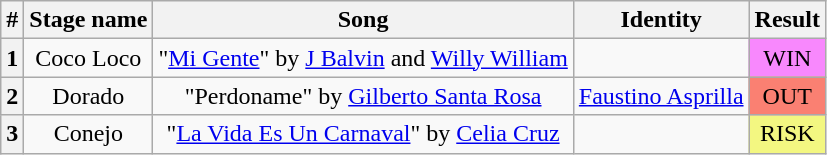<table class="wikitable plainrowheaders" style="text-align: center">
<tr>
<th>#</th>
<th>Stage name</th>
<th>Song</th>
<th>Identity</th>
<th>Result</th>
</tr>
<tr>
<th>1</th>
<td>Coco Loco</td>
<td>"<a href='#'>Mi Gente</a>" by <a href='#'>J Balvin</a> and <a href='#'>Willy William</a></td>
<td></td>
<td bgcolor=#F888FD>WIN</td>
</tr>
<tr>
<th>2</th>
<td>Dorado</td>
<td>"Perdoname" by <a href='#'>Gilberto Santa Rosa</a></td>
<td><a href='#'>Faustino Asprilla</a></td>
<td bgcolor=salmon>OUT</td>
</tr>
<tr>
<th>3</th>
<td>Conejo</td>
<td>"<a href='#'>La Vida Es Un Carnaval</a>" by <a href='#'>Celia Cruz</a></td>
<td></td>
<td bgcolor=#F3F781>RISK</td>
</tr>
</table>
